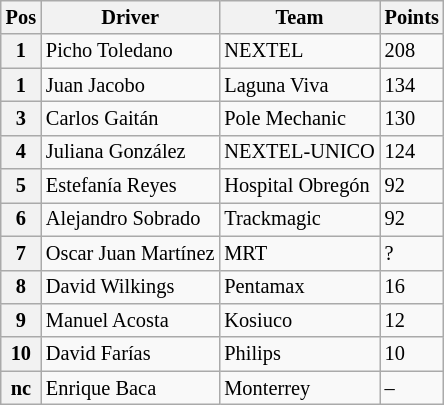<table class="wikitable" style="font-size:85%">
<tr>
<th>Pos</th>
<th>Driver</th>
<th>Team</th>
<th>Points</th>
</tr>
<tr>
<th>1</th>
<td> Picho Toledano</td>
<td>NEXTEL</td>
<td>208</td>
</tr>
<tr>
<th>1</th>
<td> Juan Jacobo</td>
<td>Laguna Viva</td>
<td>134</td>
</tr>
<tr>
<th>3</th>
<td> Carlos Gaitán</td>
<td>Pole Mechanic</td>
<td>130</td>
</tr>
<tr>
<th>4</th>
<td> Juliana González</td>
<td>NEXTEL-UNICO</td>
<td>124</td>
</tr>
<tr>
<th>5</th>
<td> Estefanía Reyes</td>
<td>Hospital Obregón</td>
<td>92</td>
</tr>
<tr>
<th>6</th>
<td> Alejandro Sobrado</td>
<td>Trackmagic</td>
<td>92</td>
</tr>
<tr>
<th>7</th>
<td> Oscar Juan Martínez</td>
<td>MRT</td>
<td>?</td>
</tr>
<tr>
<th>8</th>
<td> David Wilkings</td>
<td>Pentamax</td>
<td>16</td>
</tr>
<tr>
<th>9</th>
<td> Manuel Acosta</td>
<td>Kosiuco</td>
<td>12</td>
</tr>
<tr>
<th>10</th>
<td> David Farías</td>
<td>Philips</td>
<td>10</td>
</tr>
<tr>
<th>nc</th>
<td> Enrique Baca</td>
<td>Monterrey</td>
<td>–</td>
</tr>
</table>
